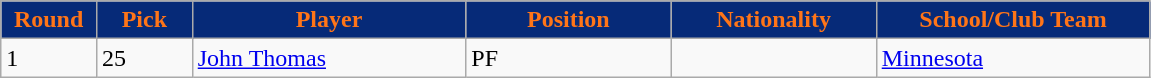<table class="wikitable sortable sortable">
<tr>
<th style="background:#062A78;color:#FF7518;" width="7%">Round</th>
<th style="background:#062A78;color:#FF7518;" width="7%">Pick</th>
<th style="background:#062A78;color:#FF7518;" width="20%">Player</th>
<th style="background:#062A78;color:#FF7518;" width="15%">Position</th>
<th style="background:#062A78;color:#FF7518;" width="15%">Nationality</th>
<th style="background:#062A78;color:#FF7518;" width="20%">School/Club Team</th>
</tr>
<tr>
<td>1</td>
<td>25</td>
<td><a href='#'>John Thomas</a></td>
<td>PF</td>
<td></td>
<td><a href='#'>Minnesota</a></td>
</tr>
</table>
